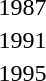<table>
<tr>
<td rowspan=2>1987<br></td>
<td rowspan=2></td>
<td rowspan=2></td>
<td></td>
</tr>
<tr>
<td></td>
</tr>
<tr>
<td rowspan=2>1991<br></td>
<td rowspan=2></td>
<td rowspan=2></td>
<td></td>
</tr>
<tr>
<td></td>
</tr>
<tr>
<td>1995</td>
<td></td>
<td></td>
<td><br></td>
</tr>
</table>
